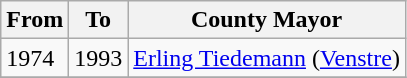<table class="wikitable">
<tr>
<th>From</th>
<th>To</th>
<th>County Mayor</th>
</tr>
<tr>
<td>1974</td>
<td>1993</td>
<td><a href='#'>Erling Tiedemann</a>  (<a href='#'>Venstre</a>)</td>
</tr>
<tr>
</tr>
</table>
